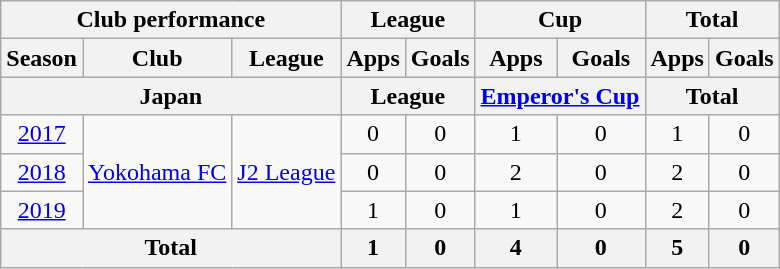<table class="wikitable" style="text-align:center;">
<tr>
<th colspan=3>Club performance</th>
<th colspan=2>League</th>
<th colspan=2>Cup</th>
<th colspan=2>Total</th>
</tr>
<tr>
<th>Season</th>
<th>Club</th>
<th>League</th>
<th>Apps</th>
<th>Goals</th>
<th>Apps</th>
<th>Goals</th>
<th>Apps</th>
<th>Goals</th>
</tr>
<tr>
<th colspan=3>Japan</th>
<th colspan=2>League</th>
<th colspan=2><a href='#'>Emperor's Cup</a></th>
<th colspan=2>Total</th>
</tr>
<tr>
<td><a href='#'>2017</a></td>
<td rowspan="3"><a href='#'>Yokohama FC</a></td>
<td rowspan="3"><a href='#'>J2 League</a></td>
<td>0</td>
<td>0</td>
<td>1</td>
<td>0</td>
<td>1</td>
<td>0</td>
</tr>
<tr>
<td><a href='#'>2018</a></td>
<td>0</td>
<td>0</td>
<td>2</td>
<td>0</td>
<td>2</td>
<td>0</td>
</tr>
<tr>
<td><a href='#'>2019</a></td>
<td>1</td>
<td>0</td>
<td>1</td>
<td>0</td>
<td>2</td>
<td>0</td>
</tr>
<tr>
<th colspan=3>Total</th>
<th>1</th>
<th>0</th>
<th>4</th>
<th>0</th>
<th>5</th>
<th>0</th>
</tr>
</table>
